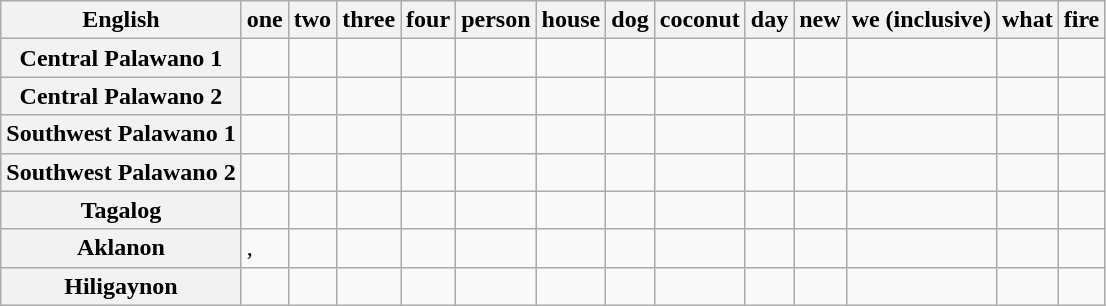<table class="wikitable sortable">
<tr>
<th scope="col">English</th>
<th scope="col">one</th>
<th scope="col">two</th>
<th scope="col">three</th>
<th scope="col">four</th>
<th scope="col">person</th>
<th scope="col">house</th>
<th scope="col">dog</th>
<th scope="col">coconut</th>
<th scope="col">day</th>
<th scope="col">new</th>
<th scope="col">we (inclusive)</th>
<th scope="col">what</th>
<th scope="col">fire</th>
</tr>
<tr>
<th scope="row">Central Palawano 1</th>
<td></td>
<td></td>
<td></td>
<td></td>
<td></td>
<td></td>
<td></td>
<td></td>
<td></td>
<td></td>
<td></td>
<td></td>
<td></td>
</tr>
<tr>
<th scope="row">Central Palawano 2</th>
<td></td>
<td></td>
<td></td>
<td></td>
<td></td>
<td></td>
<td></td>
<td></td>
<td></td>
<td></td>
<td></td>
<td></td>
<td></td>
</tr>
<tr>
<th scope="row">Southwest Palawano 1</th>
<td></td>
<td></td>
<td></td>
<td></td>
<td></td>
<td></td>
<td></td>
<td></td>
<td></td>
<td></td>
<td></td>
<td></td>
<td></td>
</tr>
<tr>
<th scope="row">Southwest Palawano 2</th>
<td></td>
<td></td>
<td></td>
<td></td>
<td></td>
<td></td>
<td></td>
<td></td>
<td></td>
<td></td>
<td></td>
<td></td>
<td></td>
</tr>
<tr>
<th scope="row">Tagalog</th>
<td></td>
<td></td>
<td></td>
<td></td>
<td></td>
<td></td>
<td></td>
<td></td>
<td></td>
<td></td>
<td></td>
<td></td>
<td></td>
</tr>
<tr>
<th scope="row">Aklanon</th>
<td>, </td>
<td></td>
<td></td>
<td></td>
<td></td>
<td></td>
<td></td>
<td></td>
<td></td>
<td></td>
<td></td>
<td></td>
<td></td>
</tr>
<tr>
<th scope="row">Hiligaynon</th>
<td></td>
<td></td>
<td></td>
<td></td>
<td></td>
<td></td>
<td></td>
<td></td>
<td></td>
<td></td>
<td></td>
<td></td>
<td></td>
</tr>
</table>
